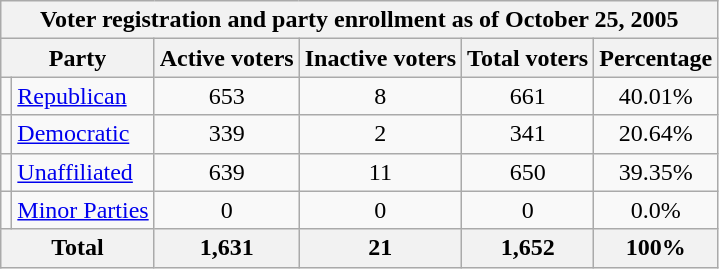<table class=wikitable>
<tr>
<th colspan = 6>Voter registration and party enrollment as of October 25, 2005</th>
</tr>
<tr>
<th colspan = 2>Party</th>
<th>Active voters</th>
<th>Inactive voters</th>
<th>Total voters</th>
<th>Percentage</th>
</tr>
<tr>
<td></td>
<td><a href='#'>Republican</a></td>
<td align = center>653</td>
<td align = center>8</td>
<td align = center>661</td>
<td align = center>40.01%</td>
</tr>
<tr>
<td></td>
<td><a href='#'>Democratic</a></td>
<td align = center>339</td>
<td align = center>2</td>
<td align = center>341</td>
<td align = center>20.64%</td>
</tr>
<tr>
<td></td>
<td><a href='#'>Unaffiliated</a></td>
<td align = center>639</td>
<td align = center>11</td>
<td align = center>650</td>
<td align = center>39.35%</td>
</tr>
<tr>
<td></td>
<td><a href='#'>Minor Parties</a></td>
<td align = center>0</td>
<td align = center>0</td>
<td align = center>0</td>
<td align = center>0.0%</td>
</tr>
<tr>
<th colspan = 2>Total</th>
<th align = center>1,631</th>
<th align = center>21</th>
<th align = center>1,652</th>
<th align = center>100%</th>
</tr>
</table>
